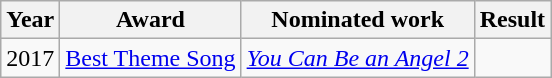<table class="wikitable sortable" style="text-align: center;">
<tr>
<th>Year</th>
<th>Award</th>
<th>Nominated work</th>
<th>Result</th>
</tr>
<tr>
<td>2017</td>
<td><a href='#'>Best Theme Song</a></td>
<td><em><a href='#'>You Can Be an Angel 2</a></em></td>
<td></td>
</tr>
</table>
